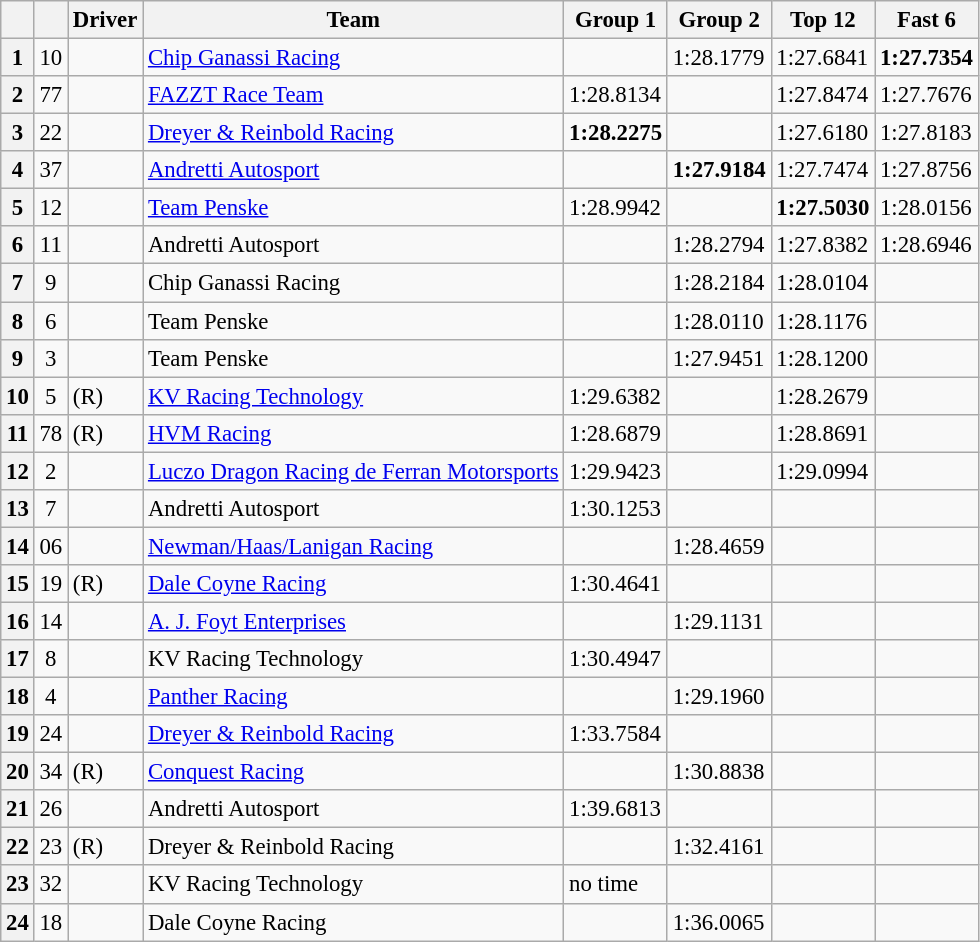<table class="wikitable" style="font-size:95%">
<tr>
<th scope="col"></th>
<th scope="col"></th>
<th scope="col">Driver</th>
<th scope="col">Team</th>
<th scope="col">Group 1</th>
<th>Group 2</th>
<th scope="col">Top 12</th>
<th scope="col">Fast 6</th>
</tr>
<tr>
<th scope="row">1</th>
<td align="center">10</td>
<td></td>
<td><a href='#'>Chip Ganassi Racing</a></td>
<td></td>
<td>1:28.1779</td>
<td>1:27.6841</td>
<td><strong>1:27.7354</strong></td>
</tr>
<tr>
<th scope="row">2</th>
<td align="center">77</td>
<td></td>
<td><a href='#'>FAZZT Race Team</a></td>
<td>1:28.8134</td>
<td></td>
<td>1:27.8474</td>
<td>1:27.7676</td>
</tr>
<tr>
<th scope="row">3</th>
<td align="center">22</td>
<td></td>
<td><a href='#'>Dreyer & Reinbold Racing</a></td>
<td><strong>1:28.2275</strong></td>
<td></td>
<td>1:27.6180</td>
<td>1:27.8183</td>
</tr>
<tr>
<th scope="row">4</th>
<td align="center">37</td>
<td></td>
<td><a href='#'>Andretti Autosport</a></td>
<td></td>
<td><strong>1:27.9184</strong></td>
<td>1:27.7474</td>
<td>1:27.8756</td>
</tr>
<tr>
<th scope="row">5</th>
<td align="center">12</td>
<td></td>
<td><a href='#'>Team Penske</a></td>
<td>1:28.9942</td>
<td></td>
<td><strong>1:27.5030</strong></td>
<td>1:28.0156</td>
</tr>
<tr>
<th scope="row">6</th>
<td align="center">11</td>
<td></td>
<td>Andretti Autosport</td>
<td></td>
<td>1:28.2794</td>
<td>1:27.8382</td>
<td>1:28.6946</td>
</tr>
<tr>
<th scope="row">7</th>
<td align="center">9</td>
<td></td>
<td>Chip Ganassi Racing</td>
<td></td>
<td>1:28.2184</td>
<td>1:28.0104</td>
<td></td>
</tr>
<tr>
<th scope="row">8</th>
<td align="center">6</td>
<td></td>
<td>Team Penske</td>
<td></td>
<td>1:28.0110</td>
<td>1:28.1176</td>
<td></td>
</tr>
<tr>
<th scope="row">9</th>
<td align="center">3</td>
<td></td>
<td>Team Penske</td>
<td></td>
<td>1:27.9451</td>
<td>1:28.1200</td>
<td></td>
</tr>
<tr>
<th scope="row">10</th>
<td align="center">5</td>
<td> (R)</td>
<td><a href='#'>KV Racing Technology</a></td>
<td>1:29.6382</td>
<td></td>
<td>1:28.2679</td>
<td></td>
</tr>
<tr>
<th scope="row">11</th>
<td align="center">78</td>
<td> (R)</td>
<td><a href='#'>HVM Racing</a></td>
<td>1:28.6879</td>
<td></td>
<td>1:28.8691</td>
<td></td>
</tr>
<tr>
<th scope="row">12</th>
<td align="center">2</td>
<td></td>
<td><a href='#'>Luczo Dragon Racing de Ferran Motorsports</a></td>
<td>1:29.9423</td>
<td></td>
<td>1:29.0994</td>
<td></td>
</tr>
<tr>
<th scope="row">13</th>
<td align="center">7</td>
<td></td>
<td>Andretti Autosport</td>
<td>1:30.1253</td>
<td></td>
<td></td>
<td></td>
</tr>
<tr>
<th scope="row">14</th>
<td align="center">06</td>
<td></td>
<td><a href='#'>Newman/Haas/Lanigan Racing</a></td>
<td></td>
<td>1:28.4659</td>
<td></td>
<td></td>
</tr>
<tr>
<th scope="row">15</th>
<td align="center">19</td>
<td> (R)</td>
<td><a href='#'>Dale Coyne Racing</a></td>
<td>1:30.4641</td>
<td></td>
<td></td>
<td></td>
</tr>
<tr>
<th scope="row">16</th>
<td align="center">14</td>
<td></td>
<td><a href='#'>A. J. Foyt Enterprises</a></td>
<td></td>
<td>1:29.1131</td>
<td></td>
<td></td>
</tr>
<tr>
<th scope="row">17</th>
<td align="center">8</td>
<td></td>
<td>KV Racing Technology</td>
<td>1:30.4947</td>
<td></td>
<td></td>
<td></td>
</tr>
<tr>
<th scope="row">18</th>
<td align="center">4</td>
<td></td>
<td><a href='#'>Panther Racing</a></td>
<td></td>
<td>1:29.1960</td>
<td></td>
<td></td>
</tr>
<tr>
<th scope="row">19</th>
<td align="center">24</td>
<td></td>
<td><a href='#'>Dreyer & Reinbold Racing</a></td>
<td>1:33.7584</td>
<td></td>
<td></td>
<td></td>
</tr>
<tr>
<th scope="row">20</th>
<td align="center">34</td>
<td> (R)</td>
<td><a href='#'>Conquest Racing</a></td>
<td></td>
<td>1:30.8838</td>
<td></td>
<td></td>
</tr>
<tr>
<th scope="row">21</th>
<td align="center">26</td>
<td></td>
<td>Andretti Autosport</td>
<td>1:39.6813</td>
<td></td>
<td></td>
<td></td>
</tr>
<tr>
<th scope="row">22</th>
<td align="center">23</td>
<td> (R)</td>
<td>Dreyer & Reinbold Racing</td>
<td></td>
<td>1:32.4161</td>
<td></td>
<td></td>
</tr>
<tr>
<th scope="row">23</th>
<td align="center">32</td>
<td></td>
<td>KV Racing Technology</td>
<td>no time</td>
<td></td>
<td></td>
<td></td>
</tr>
<tr>
<th scope="row">24</th>
<td align="center">18</td>
<td></td>
<td>Dale Coyne Racing</td>
<td></td>
<td>1:36.0065</td>
<td></td>
<td></td>
</tr>
</table>
